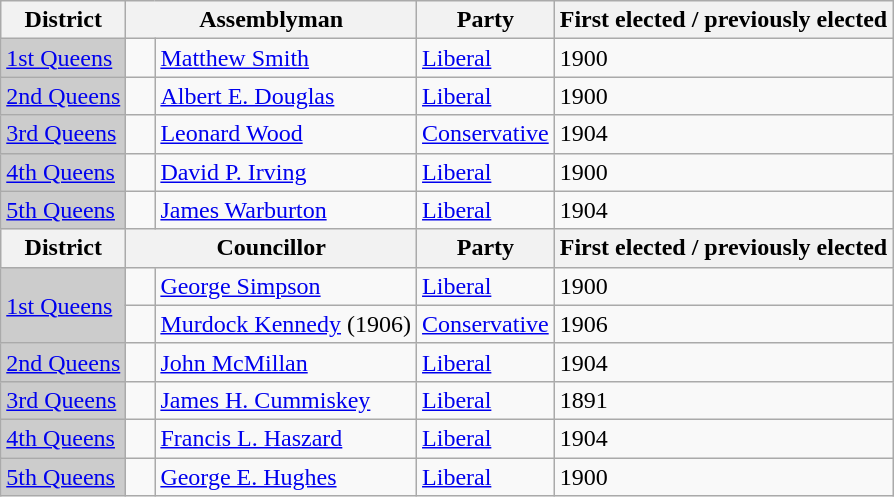<table class="wikitable sortable">
<tr>
<th>District</th>
<th colspan="2">Assemblyman</th>
<th>Party</th>
<th>First elected / previously elected</th>
</tr>
<tr>
<td bgcolor="CCCCCC"><a href='#'>1st Queens</a></td>
<td>   </td>
<td><a href='#'>Matthew Smith</a></td>
<td><a href='#'>Liberal</a></td>
<td>1900</td>
</tr>
<tr>
<td bgcolor="CCCCCC"><a href='#'>2nd Queens</a></td>
<td>   </td>
<td><a href='#'>Albert E. Douglas</a></td>
<td><a href='#'>Liberal</a></td>
<td>1900</td>
</tr>
<tr>
<td bgcolor="CCCCCC"><a href='#'>3rd Queens</a></td>
<td>   </td>
<td><a href='#'>Leonard Wood</a></td>
<td><a href='#'>Conservative</a></td>
<td>1904</td>
</tr>
<tr>
<td bgcolor="CCCCCC"><a href='#'>4th Queens</a></td>
<td>   </td>
<td><a href='#'>David P. Irving</a></td>
<td><a href='#'>Liberal</a></td>
<td>1900</td>
</tr>
<tr>
<td bgcolor="CCCCCC"><a href='#'>5th Queens</a></td>
<td>   </td>
<td><a href='#'>James Warburton</a></td>
<td><a href='#'>Liberal</a></td>
<td>1904</td>
</tr>
<tr>
<th>District</th>
<th colspan="2">Councillor</th>
<th>Party</th>
<th>First elected / previously elected</th>
</tr>
<tr>
<td rowspan=2 bgcolor="CCCCCC"><a href='#'>1st Queens</a></td>
<td>   </td>
<td><a href='#'>George Simpson</a></td>
<td><a href='#'>Liberal</a></td>
<td>1900</td>
</tr>
<tr>
<td> </td>
<td><a href='#'>Murdock Kennedy</a> (1906)</td>
<td><a href='#'>Conservative</a></td>
<td>1906</td>
</tr>
<tr>
<td bgcolor="CCCCCC"><a href='#'>2nd Queens</a></td>
<td>   </td>
<td><a href='#'>John McMillan</a></td>
<td><a href='#'>Liberal</a></td>
<td>1904</td>
</tr>
<tr>
<td bgcolor="CCCCCC"><a href='#'>3rd Queens</a></td>
<td>   </td>
<td><a href='#'>James H. Cummiskey</a></td>
<td><a href='#'>Liberal</a></td>
<td>1891</td>
</tr>
<tr>
<td bgcolor="CCCCCC"><a href='#'>4th Queens</a></td>
<td>   </td>
<td><a href='#'>Francis L. Haszard</a></td>
<td><a href='#'>Liberal</a></td>
<td>1904</td>
</tr>
<tr>
<td bgcolor="CCCCCC"><a href='#'>5th Queens</a></td>
<td>   </td>
<td><a href='#'>George E. Hughes</a></td>
<td><a href='#'>Liberal</a></td>
<td>1900</td>
</tr>
</table>
